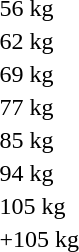<table>
<tr>
<td>56 kg<br></td>
<td></td>
<td></td>
<td></td>
</tr>
<tr>
<td>62 kg<br></td>
<td></td>
<td></td>
<td></td>
</tr>
<tr>
<td>69 kg<br></td>
<td></td>
<td></td>
<td></td>
</tr>
<tr>
<td>77 kg<br></td>
<td></td>
<td></td>
<td></td>
</tr>
<tr>
<td>85 kg<br></td>
<td></td>
<td></td>
<td></td>
</tr>
<tr>
<td>94 kg<br></td>
<td></td>
<td></td>
<td></td>
</tr>
<tr>
<td>105 kg<br></td>
<td></td>
<td></td>
<td></td>
</tr>
<tr>
<td>+105 kg<br></td>
<td></td>
<td></td>
<td></td>
</tr>
</table>
